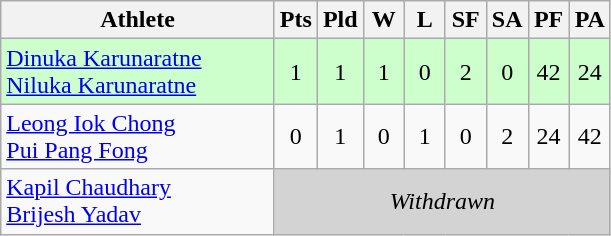<table class=wikitable style="text-align:center">
<tr>
<th width="175">Athlete</th>
<th width="20">Pts</th>
<th width="20">Pld</th>
<th width="20">W</th>
<th width="20">L</th>
<th width="20">SF</th>
<th width="20">SA</th>
<th width="20">PF</th>
<th width="20">PA</th>
</tr>
<tr bgcolor="#ccffcc">
<td style="text-align:left"> <a href='#'>Dinuka Karunaratne</a> <br>  <a href='#'>Niluka Karunaratne</a></td>
<td>1</td>
<td>1</td>
<td>1</td>
<td>0</td>
<td>2</td>
<td>0</td>
<td>42</td>
<td>24</td>
</tr>
<tr>
<td style="text-align:left"> <a href='#'>Leong Iok Chong</a> <br>  <a href='#'>Pui Pang Fong</a></td>
<td>0</td>
<td>1</td>
<td>0</td>
<td>1</td>
<td>0</td>
<td>2</td>
<td>24</td>
<td>42</td>
</tr>
<tr>
<td style="text-align:left"> <a href='#'>Kapil Chaudhary</a> <br>  <a href='#'>Brijesh Yadav</a></td>
<td colspan="8" bgcolor="lightgray"><em>Withdrawn</em></td>
</tr>
</table>
